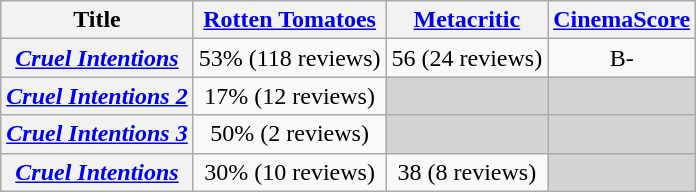<table class="wikitable plainrowheaders" style="text-align:center;">
<tr>
<th>Title</th>
<th><a href='#'>Rotten Tomatoes</a></th>
<th><a href='#'>Metacritic</a></th>
<th><a href='#'>CinemaScore</a></th>
</tr>
<tr>
<th scope="row"><em><a href='#'>Cruel Intentions</a></em> </th>
<td>53% (118 reviews)</td>
<td>56 (24 reviews)</td>
<td>B-</td>
</tr>
<tr>
<th scope="row"><em><a href='#'>Cruel Intentions 2</a></em> </th>
<td>17% (12 reviews)</td>
<td style="background:lightgrey;"> </td>
<td style="background:lightgrey;"> </td>
</tr>
<tr>
<th scope="row"><em><a href='#'>Cruel Intentions 3</a></em> </th>
<td>50% (2 reviews)</td>
<td style="background:lightgrey;"> </td>
<td style="background:lightgrey;"> </td>
</tr>
<tr>
<th scope="row"><em><a href='#'>Cruel Intentions</a></em> </th>
<td>30% (10 reviews)</td>
<td>38 (8 reviews)</td>
<td style="background:lightgrey;"> </td>
</tr>
</table>
